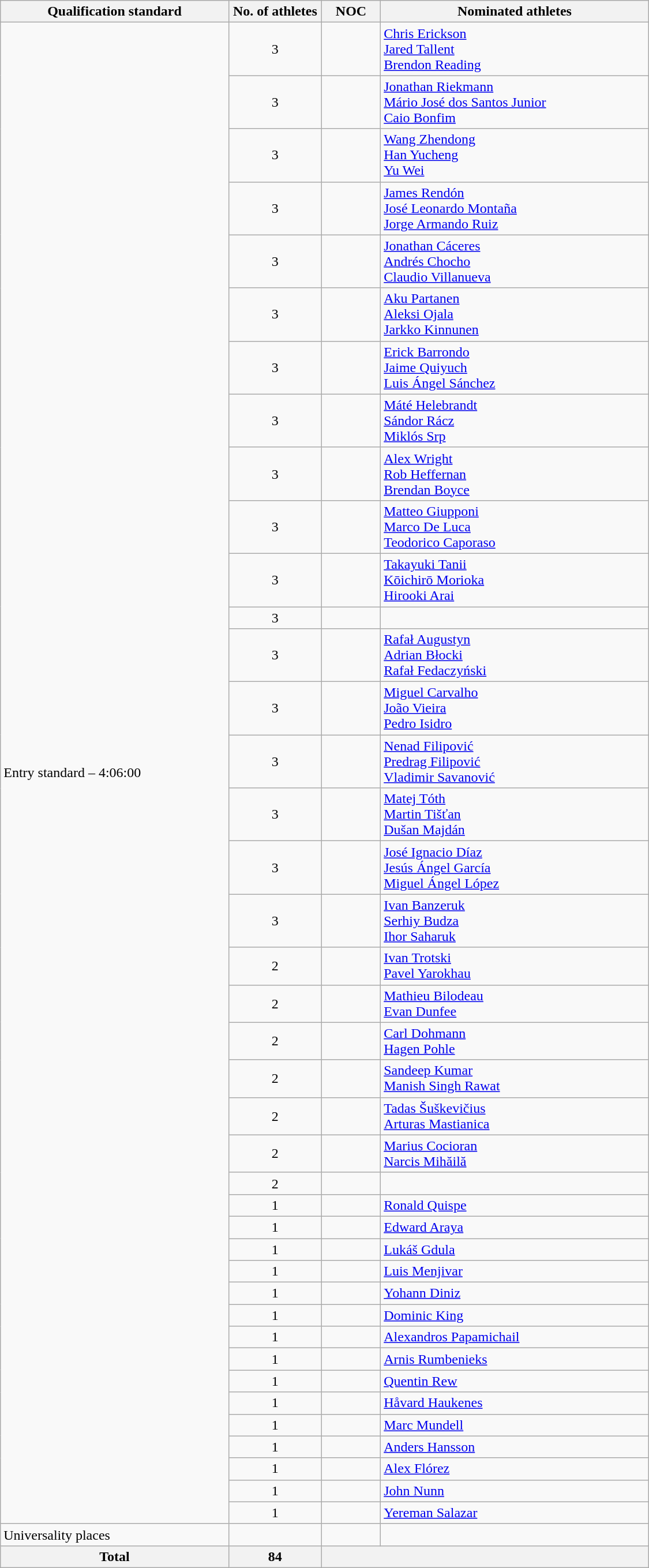<table class="wikitable"  style="text-align:left; width:750px;">
<tr>
<th>Qualification standard</th>
<th width=100>No. of athletes</th>
<th>NOC</th>
<th>Nominated athletes</th>
</tr>
<tr>
<td rowspan=40>Entry standard – 4:06:00</td>
<td style="text-align:center;">3</td>
<td></td>
<td><a href='#'>Chris Erickson</a><br><a href='#'>Jared Tallent</a><br><a href='#'>Brendon Reading</a></td>
</tr>
<tr>
<td style="text-align:center;">3</td>
<td></td>
<td><a href='#'>Jonathan Riekmann</a><br><a href='#'>Mário José dos Santos Junior</a><br><a href='#'>Caio Bonfim</a></td>
</tr>
<tr>
<td style="text-align:center;">3</td>
<td></td>
<td><a href='#'>Wang Zhendong</a><br><a href='#'>Han Yucheng</a><br><a href='#'>Yu Wei</a></td>
</tr>
<tr>
<td style="text-align:center;">3</td>
<td></td>
<td><a href='#'>James Rendón</a><br><a href='#'>José Leonardo Montaña</a><br><a href='#'>Jorge Armando Ruiz</a></td>
</tr>
<tr>
<td style="text-align:center;">3</td>
<td></td>
<td><a href='#'>Jonathan Cáceres</a><br><a href='#'>Andrés Chocho</a><br><a href='#'>Claudio Villanueva</a></td>
</tr>
<tr>
<td style="text-align:center;">3</td>
<td></td>
<td><a href='#'>Aku Partanen</a><br><a href='#'>Aleksi Ojala</a><br><a href='#'>Jarkko Kinnunen</a></td>
</tr>
<tr>
<td style="text-align:center;">3</td>
<td></td>
<td><a href='#'>Erick Barrondo</a><br><a href='#'>Jaime Quiyuch</a><br><a href='#'>Luis Ángel Sánchez</a></td>
</tr>
<tr>
<td style="text-align:center;">3</td>
<td></td>
<td><a href='#'>Máté Helebrandt</a><br><a href='#'>Sándor Rácz</a><br><a href='#'>Miklós Srp</a></td>
</tr>
<tr>
<td style="text-align:center;">3</td>
<td></td>
<td><a href='#'>Alex Wright</a><br><a href='#'>Rob Heffernan</a><br><a href='#'>Brendan Boyce</a></td>
</tr>
<tr>
<td style="text-align:center;">3</td>
<td></td>
<td><a href='#'>Matteo Giupponi</a><br><a href='#'>Marco De Luca</a><br><a href='#'>Teodorico Caporaso</a></td>
</tr>
<tr>
<td style="text-align:center;">3</td>
<td></td>
<td><a href='#'>Takayuki Tanii</a><br><a href='#'>Kōichirō Morioka</a><br><a href='#'>Hirooki Arai</a></td>
</tr>
<tr>
<td style="text-align:center;">3</td>
<td></td>
<td></td>
</tr>
<tr>
<td style="text-align:center;">3</td>
<td></td>
<td><a href='#'>Rafał Augustyn</a><br><a href='#'>Adrian Błocki</a><br><a href='#'>Rafał Fedaczyński</a></td>
</tr>
<tr>
<td style="text-align:center;">3</td>
<td></td>
<td><a href='#'>Miguel Carvalho</a><br><a href='#'>João Vieira</a><br> <a href='#'>Pedro Isidro</a></td>
</tr>
<tr>
<td style="text-align:center;">3</td>
<td></td>
<td><a href='#'>Nenad Filipović</a><br><a href='#'>Predrag Filipović</a><br><a href='#'>Vladimir Savanović</a></td>
</tr>
<tr>
<td style="text-align:center;">3</td>
<td></td>
<td><a href='#'>Matej Tóth</a><br><a href='#'>Martin Tišťan</a><br><a href='#'>Dušan Majdán</a></td>
</tr>
<tr>
<td style="text-align:center;">3</td>
<td></td>
<td><a href='#'>José Ignacio Díaz</a><br><a href='#'>Jesús Ángel García</a><br><a href='#'>Miguel Ángel López</a></td>
</tr>
<tr>
<td style="text-align:center;">3</td>
<td></td>
<td><a href='#'>Ivan Banzeruk</a><br><a href='#'>Serhiy Budza</a><br><a href='#'>Ihor Saharuk</a></td>
</tr>
<tr>
<td style="text-align:center;">2</td>
<td></td>
<td><a href='#'>Ivan Trotski</a><br><a href='#'>Pavel Yarokhau</a></td>
</tr>
<tr>
<td style="text-align:center;">2</td>
<td></td>
<td><a href='#'>Mathieu Bilodeau</a><br><a href='#'>Evan Dunfee</a></td>
</tr>
<tr>
<td style="text-align:center;">2</td>
<td></td>
<td><a href='#'>Carl Dohmann</a><br><a href='#'>Hagen Pohle</a></td>
</tr>
<tr>
<td style="text-align:center;">2</td>
<td></td>
<td><a href='#'>Sandeep Kumar</a><br><a href='#'>Manish Singh Rawat</a></td>
</tr>
<tr>
<td style="text-align:center;">2</td>
<td></td>
<td><a href='#'>Tadas Šuškevičius</a><br><a href='#'>Arturas Mastianica</a></td>
</tr>
<tr>
<td style="text-align:center;">2</td>
<td></td>
<td><a href='#'>Marius Cocioran</a><br><a href='#'>Narcis Mihăilă</a></td>
</tr>
<tr>
<td style="text-align:center;">2</td>
<td></td>
<td></td>
</tr>
<tr>
<td style="text-align:center;">1</td>
<td></td>
<td><a href='#'>Ronald Quispe</a></td>
</tr>
<tr>
<td style="text-align:center;">1</td>
<td></td>
<td><a href='#'>Edward Araya</a></td>
</tr>
<tr>
<td style="text-align:center;">1</td>
<td></td>
<td><a href='#'>Lukáš Gdula</a></td>
</tr>
<tr>
<td style="text-align:center;">1</td>
<td></td>
<td><a href='#'>Luis Menjivar</a></td>
</tr>
<tr>
<td style="text-align:center;">1</td>
<td></td>
<td><a href='#'>Yohann Diniz</a></td>
</tr>
<tr>
<td style="text-align:center;">1</td>
<td></td>
<td><a href='#'>Dominic King</a></td>
</tr>
<tr>
<td style="text-align:center;">1</td>
<td></td>
<td><a href='#'>Alexandros Papamichail</a></td>
</tr>
<tr>
<td style="text-align:center;">1</td>
<td></td>
<td><a href='#'>Arnis Rumbenieks</a></td>
</tr>
<tr>
<td style="text-align:center;">1</td>
<td></td>
<td><a href='#'>Quentin Rew</a></td>
</tr>
<tr>
<td style="text-align:center;">1</td>
<td></td>
<td><a href='#'>Håvard Haukenes</a></td>
</tr>
<tr>
<td style="text-align:center;">1</td>
<td></td>
<td><a href='#'>Marc Mundell</a></td>
</tr>
<tr>
<td style="text-align:center;">1</td>
<td></td>
<td><a href='#'>Anders Hansson</a></td>
</tr>
<tr>
<td style="text-align:center;">1</td>
<td></td>
<td><a href='#'>Alex Flórez</a></td>
</tr>
<tr>
<td style="text-align:center;">1</td>
<td></td>
<td><a href='#'>John Nunn</a></td>
</tr>
<tr>
<td style="text-align:center;">1</td>
<td></td>
<td><a href='#'>Yereman Salazar</a></td>
</tr>
<tr>
<td>Universality places</td>
<td></td>
<td></td>
<td></td>
</tr>
<tr>
<th>Total</th>
<th>84</th>
<th colspan=2></th>
</tr>
</table>
